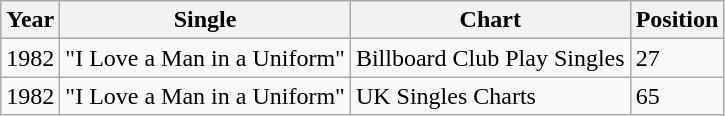<table class="wikitable">
<tr>
<th align="left">Year</th>
<th align="left">Single</th>
<th align="left">Chart</th>
<th align="left">Position</th>
</tr>
<tr>
<td align="left">1982</td>
<td align="left">"I Love a Man in a Uniform"</td>
<td align="left">Billboard Club Play Singles</td>
<td align="left">27</td>
</tr>
<tr>
<td align="left">1982</td>
<td align="left">"I Love a Man in a Uniform"</td>
<td align="left">UK Singles Charts</td>
<td align="left">65</td>
</tr>
</table>
